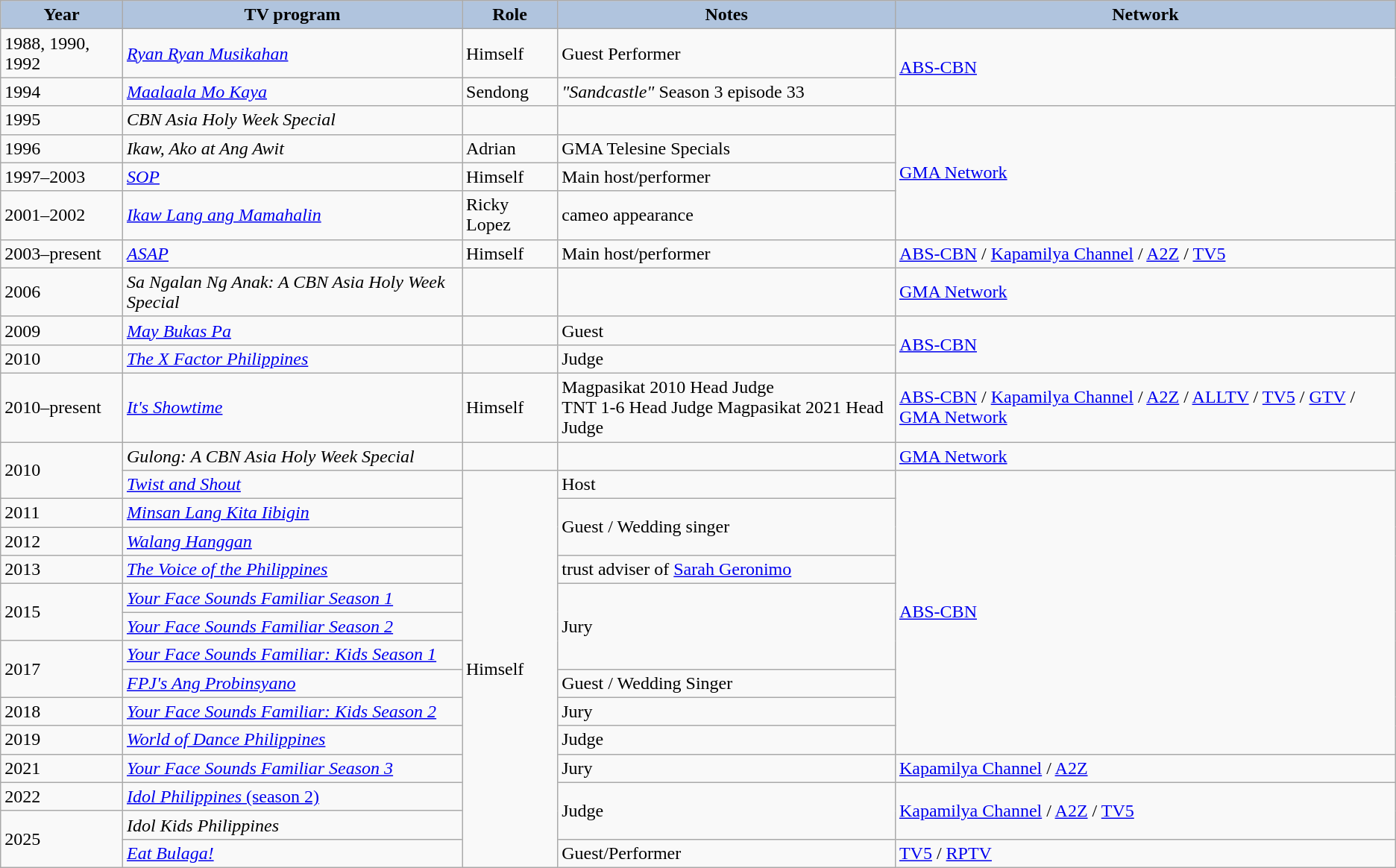<table class="wikitable">
<tr>
<th style="background:#B0C4DE;">Year</th>
<th style="background:#B0C4DE;">TV program</th>
<th style="background:#B0C4DE;">Role</th>
<th style="background:#B0C4DE;">Notes</th>
<th style="background:#B0C4DE;">Network</th>
</tr>
<tr>
<td>1988, 1990, 1992</td>
<td><em><a href='#'>Ryan Ryan Musikahan</a></em></td>
<td>Himself</td>
<td>Guest Performer</td>
<td rowspan="2"><a href='#'>ABS-CBN</a></td>
</tr>
<tr>
<td>1994</td>
<td><em><a href='#'>Maalaala Mo Kaya</a></em></td>
<td>Sendong</td>
<td><em>"Sandcastle"</em> Season 3 episode 33</td>
</tr>
<tr>
<td>1995</td>
<td><em>CBN Asia Holy Week Special</em></td>
<td></td>
<td></td>
<td rowspan="4"><a href='#'>GMA Network</a></td>
</tr>
<tr>
<td>1996</td>
<td><em>Ikaw, Ako at Ang Awit</em></td>
<td>Adrian</td>
<td>GMA Telesine Specials</td>
</tr>
<tr>
<td>1997–2003</td>
<td><em><a href='#'>SOP</a></em></td>
<td>Himself</td>
<td>Main host/performer</td>
</tr>
<tr>
<td>2001–2002</td>
<td><em><a href='#'>Ikaw Lang ang Mamahalin</a></em></td>
<td>Ricky Lopez</td>
<td>cameo appearance</td>
</tr>
<tr>
<td>2003–present</td>
<td><em><a href='#'>ASAP</a></em></td>
<td>Himself</td>
<td>Main host/performer</td>
<td><a href='#'>ABS-CBN</a> / <a href='#'>Kapamilya Channel</a> / <a href='#'>A2Z</a> / <a href='#'>TV5</a></td>
</tr>
<tr>
<td>2006</td>
<td><em>Sa Ngalan Ng Anak: A CBN Asia Holy Week Special</em></td>
<td></td>
<td></td>
<td><a href='#'>GMA Network</a></td>
</tr>
<tr>
<td>2009</td>
<td><em><a href='#'>May Bukas Pa</a></em></td>
<td></td>
<td>Guest</td>
<td rowspan="2"><a href='#'>ABS-CBN</a></td>
</tr>
<tr>
<td>2010</td>
<td><em><a href='#'>The X Factor Philippines</a></em></td>
<td></td>
<td>Judge</td>
</tr>
<tr>
<td>2010–present</td>
<td><em><a href='#'>It's Showtime</a></em></td>
<td>Himself</td>
<td>Magpasikat 2010 Head Judge<br>TNT 1-6 Head Judge
Magpasikat 2021 Head Judge</td>
<td><a href='#'>ABS-CBN</a> / <a href='#'>Kapamilya Channel</a> / <a href='#'>A2Z</a> / <a href='#'>ALLTV</a> / <a href='#'>TV5</a> / <a href='#'>GTV</a> / <a href='#'>GMA Network</a></td>
</tr>
<tr>
<td rowspan="2">2010</td>
<td><em>Gulong: A CBN Asia Holy Week Special</em></td>
<td></td>
<td></td>
<td><a href='#'>GMA Network</a></td>
</tr>
<tr>
<td><em><a href='#'>Twist and Shout</a></em></td>
<td rowspan="14">Himself</td>
<td>Host</td>
<td rowspan="10"><a href='#'>ABS-CBN</a></td>
</tr>
<tr>
<td>2011</td>
<td><em><a href='#'>Minsan Lang Kita Iibigin</a></em></td>
<td rowspan="2">Guest / Wedding singer</td>
</tr>
<tr>
<td>2012</td>
<td><em><a href='#'>Walang Hanggan</a></em></td>
</tr>
<tr>
<td>2013</td>
<td><em><a href='#'>The Voice of the Philippines</a></em></td>
<td>trust adviser of <a href='#'>Sarah Geronimo</a></td>
</tr>
<tr>
<td rowspan="2">2015</td>
<td><em><a href='#'>Your Face Sounds Familiar Season 1</a></em></td>
<td rowspan="3">Jury</td>
</tr>
<tr>
<td><em><a href='#'>Your Face Sounds Familiar Season 2</a></em></td>
</tr>
<tr>
<td rowspan="2">2017</td>
<td><em><a href='#'>Your Face Sounds Familiar: Kids Season 1</a></em></td>
</tr>
<tr>
<td><em><a href='#'>FPJ's Ang Probinsyano</a></em></td>
<td>Guest / Wedding Singer</td>
</tr>
<tr>
<td>2018</td>
<td><em><a href='#'>Your Face Sounds Familiar: Kids Season 2</a></em></td>
<td>Jury</td>
</tr>
<tr>
<td>2019</td>
<td><em><a href='#'>World of Dance Philippines</a></em></td>
<td>Judge</td>
</tr>
<tr>
<td>2021</td>
<td><em><a href='#'>Your Face Sounds Familiar Season 3</a></em></td>
<td>Jury</td>
<td><a href='#'>Kapamilya Channel</a> / <a href='#'>A2Z</a></td>
</tr>
<tr>
<td>2022</td>
<td><a href='#'><em>Idol Philippines</em> (season 2)</a></td>
<td rowspan="2">Judge</td>
<td rowspan="2"><a href='#'>Kapamilya Channel</a> / <a href='#'>A2Z</a> / <a href='#'>TV5</a></td>
</tr>
<tr>
<td rowspan="2">2025</td>
<td><em>Idol Kids Philippines</em></td>
</tr>
<tr>
<td><em><a href='#'>Eat Bulaga!</a></em></td>
<td>Guest/Performer</td>
<td><a href='#'>TV5</a> / <a href='#'>RPTV</a></td>
</tr>
</table>
